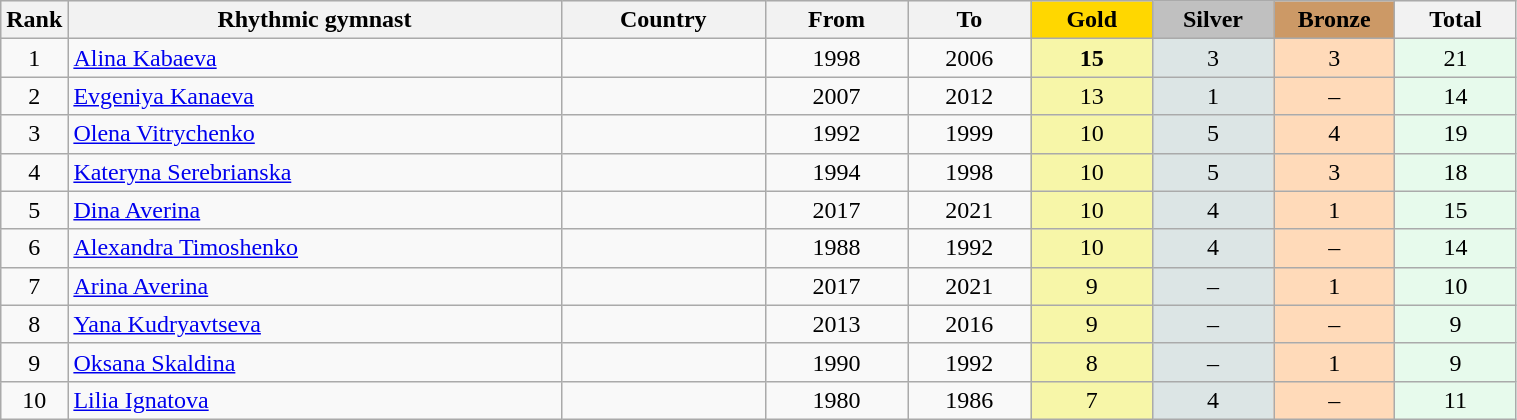<table class="wikitable plainrowheaders" width=80% style="text-align:center;">
<tr style="background-color:#EDEDED;">
<th class="hintergrundfarbe5" style="width:1em">Rank</th>
<th class="hintergrundfarbe5">Rhythmic gymnast</th>
<th class="hintergrundfarbe5">Country</th>
<th class="hintergrundfarbe5">From</th>
<th class="hintergrundfarbe5">To</th>
<th style="background:    gold; width:8%">Gold</th>
<th style="background:  silver; width:8%">Silver</th>
<th style="background: #CC9966; width:8%">Bronze</th>
<th class="hintergrundfarbe5" style="width:8%">Total</th>
</tr>
<tr>
<td>1</td>
<td align="left"><a href='#'>Alina Kabaeva</a></td>
<td align="left"></td>
<td>1998</td>
<td>2006</td>
<td bgcolor="#F7F6A8"><strong>15</strong></td>
<td bgcolor="#DCE5E5">3</td>
<td bgcolor="#FFDAB9">3</td>
<td bgcolor="#E7FAEC">21</td>
</tr>
<tr align="center">
<td>2</td>
<td align="left"><a href='#'>Evgeniya Kanaeva</a></td>
<td align="left"></td>
<td>2007</td>
<td>2012</td>
<td bgcolor="#F7F6A8">13</td>
<td bgcolor="#DCE5E5">1</td>
<td bgcolor="#FFDAB9">–</td>
<td bgcolor="#E7FAEC">14</td>
</tr>
<tr align="center">
<td>3</td>
<td align="left"><a href='#'>Olena Vitrychenko</a></td>
<td align="left"></td>
<td>1992</td>
<td>1999</td>
<td bgcolor="#F7F6A8">10</td>
<td bgcolor="#DCE5E5">5</td>
<td bgcolor="#FFDAB9">4</td>
<td bgcolor="#E7FAEC">19</td>
</tr>
<tr align="center">
<td>4</td>
<td align="left"><a href='#'>Kateryna Serebrianska</a></td>
<td align="left"></td>
<td>1994</td>
<td>1998</td>
<td bgcolor="#F7F6A8">10</td>
<td bgcolor="#DCE5E5">5</td>
<td bgcolor="#FFDAB9">3</td>
<td bgcolor="#E7FAEC">18</td>
</tr>
<tr align="center">
<td>5</td>
<td align="left"><a href='#'>Dina Averina</a></td>
<td align="left"></td>
<td>2017</td>
<td>2021</td>
<td bgcolor="#F7F6A8">10</td>
<td bgcolor="#DCE5E5">4</td>
<td bgcolor="#FFDAB9">1</td>
<td bgcolor="#E7FAEC">15</td>
</tr>
<tr align="center">
<td>6</td>
<td align="left"><a href='#'>Alexandra Timoshenko</a></td>
<td align="left"><br></td>
<td>1988</td>
<td>1992</td>
<td bgcolor="#F7F6A8">10</td>
<td bgcolor="#DCE5E5">4</td>
<td bgcolor="#FFDAB9">–</td>
<td bgcolor="#E7FAEC">14</td>
</tr>
<tr align="center">
<td>7</td>
<td align="left"><a href='#'>Arina Averina</a></td>
<td align="left"></td>
<td>2017</td>
<td>2021</td>
<td bgcolor="#F7F6A8">9</td>
<td bgcolor="#DCE5E5">–</td>
<td bgcolor="#FFDAB9">1</td>
<td bgcolor="#E7FAEC">10</td>
</tr>
<tr align="center">
<td>8</td>
<td align="left"><a href='#'>Yana Kudryavtseva</a></td>
<td align="left"></td>
<td>2013</td>
<td>2016</td>
<td bgcolor="#F7F6A8">9</td>
<td bgcolor="#DCE5E5">–</td>
<td bgcolor="#FFDAB9">–</td>
<td bgcolor="#E7FAEC">9</td>
</tr>
<tr align="center">
<td>9</td>
<td align="left"><a href='#'>Oksana Skaldina</a></td>
<td align="left"><br></td>
<td>1990</td>
<td>1992</td>
<td bgcolor="#F7F6A8">8</td>
<td bgcolor="#DCE5E5">–</td>
<td bgcolor="#FFDAB9">1</td>
<td bgcolor="#E7FAEC">9</td>
</tr>
<tr align="center">
<td>10</td>
<td align="left"><a href='#'>Lilia Ignatova</a></td>
<td align="left"></td>
<td>1980</td>
<td>1986</td>
<td bgcolor="#F7F6A8">7</td>
<td bgcolor="#DCE5E5">4</td>
<td bgcolor="#FFDAB9">–</td>
<td bgcolor="#E7FAEC">11</td>
</tr>
</table>
